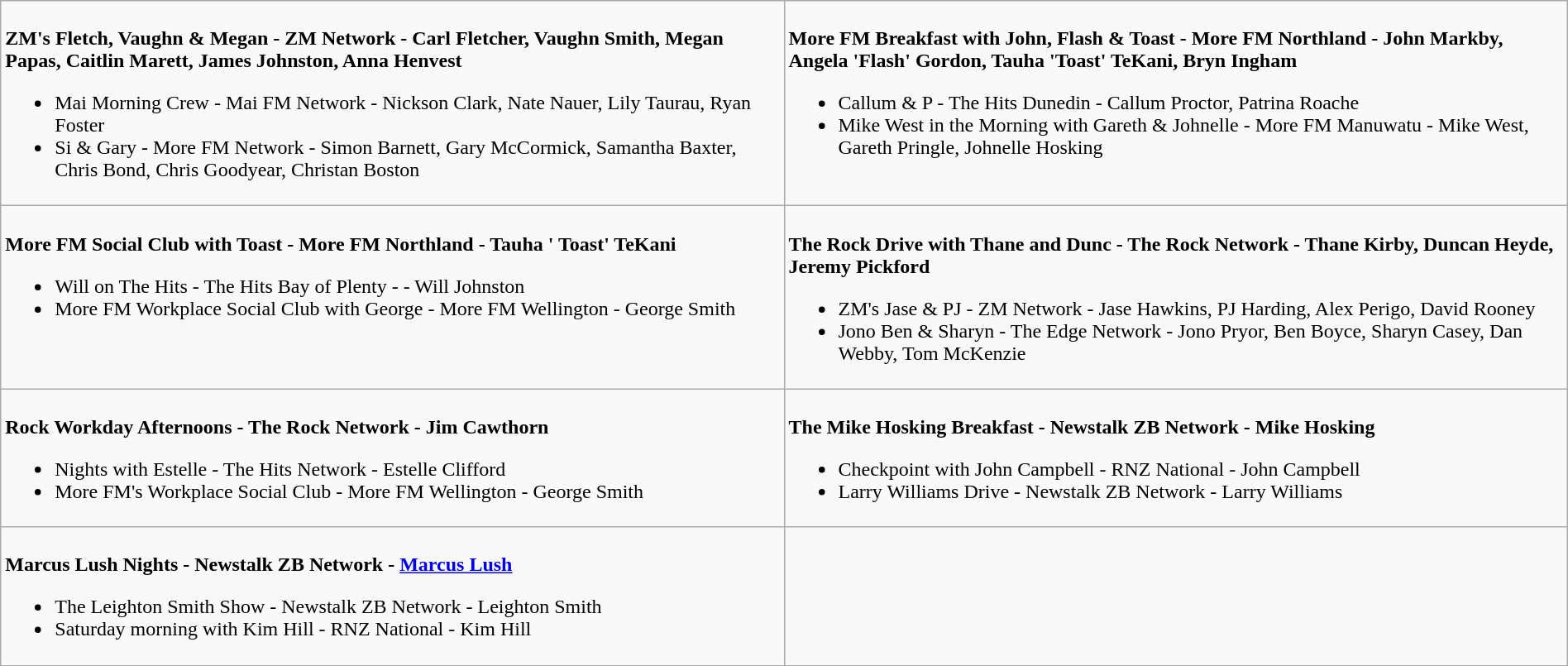<table class=wikitable width="100%">
<tr>
<td valign="top" width="50%"><br>
<strong>ZM's Fletch, Vaughn & Megan - ZM Network - Carl Fletcher, Vaughn Smith, Megan Papas, Caitlin Marett, James Johnston, Anna Henvest</strong><ul><li>Mai Morning Crew - Mai FM Network - Nickson Clark, Nate Nauer, Lily Taurau, Ryan Foster</li><li>Si & Gary - More FM Network - Simon Barnett, Gary McCormick, Samantha Baxter, Chris Bond, Chris Goodyear, Christan Boston</li></ul></td>
<td valign="top"  width="50%"><br>
<strong>More FM Breakfast with John, Flash & Toast - More FM Northland - John Markby, Angela 'Flash' Gordon, Tauha 'Toast' TeKani, Bryn Ingham</strong><ul><li>Callum & P - The Hits Dunedin - Callum Proctor, Patrina Roache</li><li>Mike West in the Morning with Gareth & Johnelle - More FM Manuwatu - Mike West, Gareth Pringle, Johnelle Hosking</li></ul></td>
</tr>
<tr>
<td valign="top" width="50%"><br>
<strong>More FM Social Club with Toast - More FM Northland - Tauha ' Toast' TeKani</strong><ul><li>Will on The Hits - The Hits Bay of Plenty - - Will Johnston</li><li>More FM Workplace Social Club with George - More FM Wellington - George Smith</li></ul></td>
<td valign="top"  width="50%"><br>
<strong>The Rock Drive with Thane and Dunc - The Rock Network - Thane Kirby, Duncan Heyde, Jeremy Pickford</strong><ul><li>ZM's Jase & PJ - ZM Network - Jase Hawkins, PJ Harding, Alex Perigo, David Rooney</li><li>Jono Ben & Sharyn - The Edge Network - Jono Pryor, Ben Boyce, Sharyn Casey, Dan Webby, Tom McKenzie</li></ul></td>
</tr>
<tr>
<td valign="top" width="50%"><br>
<strong>Rock Workday Afternoons - The Rock Network - Jim Cawthorn</strong><ul><li>Nights with Estelle - The Hits Network - Estelle Clifford</li><li>More FM's Workplace Social Club - More FM Wellington - George Smith</li></ul></td>
<td valign="top" width="50%"><br>
<strong>The Mike Hosking Breakfast - Newstalk ZB Network - Mike Hosking</strong><ul><li>Checkpoint with John Campbell - RNZ National - John Campbell</li><li>Larry Williams Drive - Newstalk ZB Network - Larry Williams</li></ul></td>
</tr>
<tr>
<td valign="top"  width="50%"><br>
<strong>Marcus Lush Nights - Newstalk ZB Network - <a href='#'>Marcus Lush</a></strong><ul><li>The Leighton Smith Show - Newstalk ZB Network - Leighton Smith</li><li>Saturday morning with Kim Hill - RNZ National - Kim Hill</li></ul></td>
<td valign="top" width="50%"></td>
</tr>
</table>
